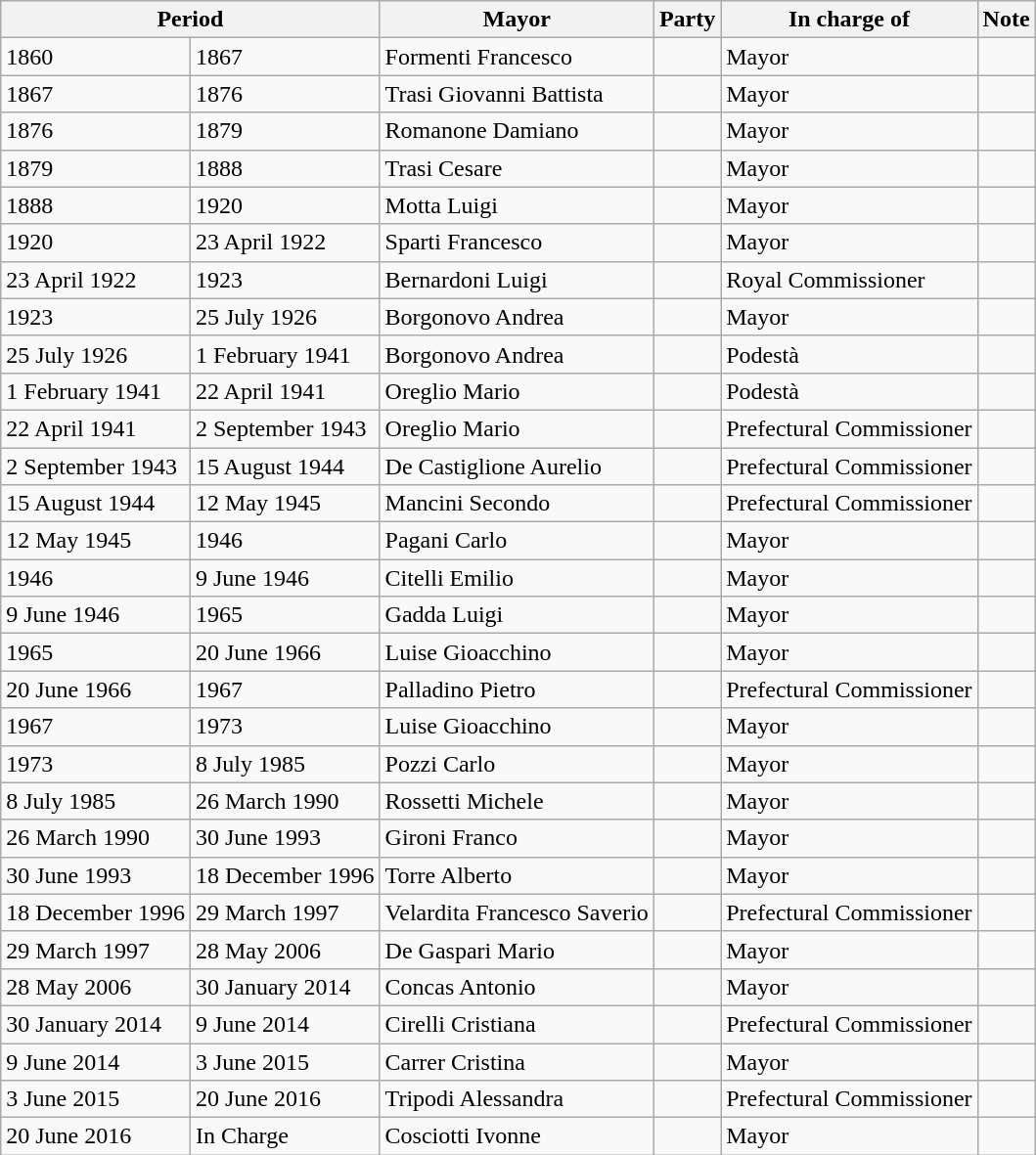<table class="wikitable">
<tr>
<th colspan="2">Period</th>
<th>Mayor</th>
<th>Party</th>
<th>In charge of</th>
<th>Note</th>
</tr>
<tr>
<td>1860</td>
<td>1867</td>
<td>Formenti Francesco</td>
<td></td>
<td>Mayor</td>
<td></td>
</tr>
<tr>
<td>1867</td>
<td>1876</td>
<td>Trasi Giovanni Battista</td>
<td></td>
<td>Mayor</td>
<td></td>
</tr>
<tr>
<td>1876</td>
<td>1879</td>
<td>Romanone Damiano</td>
<td></td>
<td>Mayor</td>
<td></td>
</tr>
<tr>
<td>1879</td>
<td>1888</td>
<td>Trasi Cesare</td>
<td></td>
<td>Mayor</td>
<td></td>
</tr>
<tr>
<td>1888</td>
<td>1920</td>
<td>Motta Luigi</td>
<td></td>
<td>Mayor</td>
<td></td>
</tr>
<tr>
<td>1920</td>
<td>23 April 1922</td>
<td>Sparti Francesco</td>
<td></td>
<td>Mayor</td>
<td></td>
</tr>
<tr>
<td>23 April 1922</td>
<td>1923</td>
<td>Bernardoni Luigi</td>
<td></td>
<td>Royal Commissioner</td>
<td></td>
</tr>
<tr>
<td>1923</td>
<td>25 July 1926</td>
<td>Borgonovo Andrea</td>
<td></td>
<td>Mayor</td>
<td></td>
</tr>
<tr>
<td>25 July 1926</td>
<td>1 February 1941</td>
<td>Borgonovo Andrea</td>
<td></td>
<td>Podestà</td>
<td></td>
</tr>
<tr>
<td>1 February 1941</td>
<td>22 April 1941</td>
<td>Oreglio Mario</td>
<td></td>
<td>Podestà</td>
<td></td>
</tr>
<tr>
<td>22 April 1941</td>
<td>2 September 1943</td>
<td>Oreglio Mario</td>
<td></td>
<td>Prefectural Commissioner</td>
<td></td>
</tr>
<tr>
<td>2 September 1943</td>
<td>15 August 1944</td>
<td>De Castiglione Aurelio</td>
<td></td>
<td>Prefectural Commissioner</td>
<td></td>
</tr>
<tr>
<td>15 August 1944</td>
<td>12 May 1945</td>
<td>Mancini Secondo</td>
<td></td>
<td>Prefectural Commissioner</td>
<td></td>
</tr>
<tr>
<td>12 May 1945</td>
<td>1946</td>
<td>Pagani Carlo</td>
<td></td>
<td>Mayor</td>
<td></td>
</tr>
<tr>
<td>1946</td>
<td>9 June 1946</td>
<td>Citelli Emilio</td>
<td></td>
<td>Mayor</td>
<td></td>
</tr>
<tr>
<td>9 June 1946</td>
<td>1965</td>
<td>Gadda Luigi</td>
<td></td>
<td>Mayor</td>
<td></td>
</tr>
<tr>
<td>1965</td>
<td>20 June 1966</td>
<td>Luise Gioacchino</td>
<td></td>
<td>Mayor</td>
<td></td>
</tr>
<tr>
<td>20 June 1966</td>
<td>1967</td>
<td>Palladino Pietro</td>
<td></td>
<td>Prefectural Commissioner</td>
<td></td>
</tr>
<tr>
<td>1967</td>
<td>1973</td>
<td>Luise Gioacchino</td>
<td></td>
<td>Mayor</td>
<td></td>
</tr>
<tr>
<td>1973</td>
<td>8 July 1985</td>
<td>Pozzi Carlo</td>
<td></td>
<td>Mayor</td>
<td></td>
</tr>
<tr>
<td>8 July 1985</td>
<td>26 March 1990</td>
<td>Rossetti Michele</td>
<td></td>
<td>Mayor</td>
<td></td>
</tr>
<tr>
<td>26 March 1990</td>
<td>30 June 1993</td>
<td>Gironi Franco</td>
<td></td>
<td>Mayor</td>
<td></td>
</tr>
<tr>
<td>30 June 1993</td>
<td>18 December 1996</td>
<td>Torre Alberto</td>
<td></td>
<td>Mayor</td>
<td></td>
</tr>
<tr>
<td>18 December 1996</td>
<td>29 March 1997</td>
<td>Velardita Francesco Saverio</td>
<td></td>
<td>Prefectural Commissioner</td>
<td></td>
</tr>
<tr>
<td>29 March 1997</td>
<td>28 May 2006</td>
<td>De Gaspari Mario</td>
<td></td>
<td>Mayor</td>
<td></td>
</tr>
<tr>
<td>28 May 2006</td>
<td>30 January 2014</td>
<td>Concas Antonio</td>
<td></td>
<td>Mayor</td>
<td></td>
</tr>
<tr>
<td>30 January 2014</td>
<td>9 June 2014</td>
<td>Cirelli Cristiana</td>
<td></td>
<td>Prefectural Commissioner</td>
<td></td>
</tr>
<tr>
<td>9 June 2014</td>
<td>3 June 2015</td>
<td>Carrer Cristina</td>
<td></td>
<td>Mayor</td>
<td></td>
</tr>
<tr>
<td>3 June 2015</td>
<td>20 June 2016</td>
<td>Tripodi Alessandra</td>
<td></td>
<td>Prefectural Commissioner</td>
<td></td>
</tr>
<tr>
<td>20 June 2016</td>
<td>In Charge</td>
<td>Cosciotti Ivonne</td>
<td></td>
<td>Mayor</td>
<td></td>
</tr>
</table>
